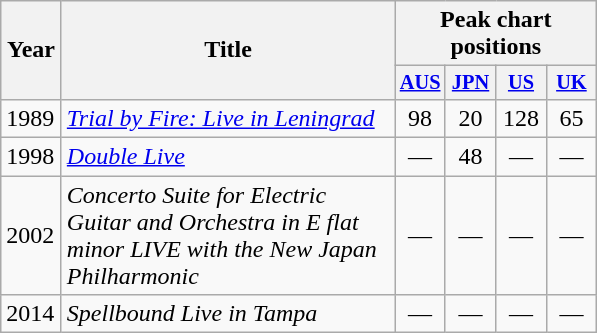<table class="wikitable">
<tr>
<th rowspan="2" style="width:33px;">Year</th>
<th rowspan="2" style="width:215px;">Title</th>
<th colspan="4">Peak chart positions</th>
</tr>
<tr>
<th style="width:2em;font-size:85%"><a href='#'>AUS</a><br></th>
<th style="width:2em;font-size:85%"><a href='#'>JPN</a></th>
<th style="width:2em;font-size:85%"><a href='#'>US</a><br></th>
<th style="width:2em;font-size:85%"><a href='#'>UK</a></th>
</tr>
<tr>
<td>1989</td>
<td><em><a href='#'>Trial by Fire: Live in Leningrad</a></em></td>
<td style="text-align:center;">98</td>
<td style="text-align:center;">20</td>
<td style="text-align:center;">128</td>
<td style="text-align:center;">65</td>
</tr>
<tr>
<td>1998</td>
<td><em><a href='#'>Double Live</a></em></td>
<td style="text-align:center;">—</td>
<td style="text-align:center;">48</td>
<td style="text-align:center;">—</td>
<td style="text-align:center;">—</td>
</tr>
<tr>
<td>2002</td>
<td><em>Concerto Suite for Electric Guitar and Orchestra in E flat minor LIVE with the New Japan Philharmonic</em></td>
<td style="text-align:center;">—</td>
<td style="text-align:center;">—</td>
<td style="text-align:center;">—</td>
<td style="text-align:center;">—</td>
</tr>
<tr>
<td>2014</td>
<td><em>Spellbound Live in Tampa</em></td>
<td style="text-align:center;">—</td>
<td style="text-align:center;">—</td>
<td style="text-align:center;">—</td>
<td style="text-align:center;">—</td>
</tr>
</table>
